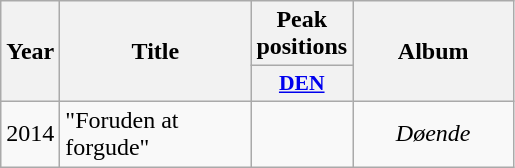<table class="wikitable">
<tr>
<th align="center" rowspan="2" width="10">Year</th>
<th align="center" rowspan="2" width="120">Title</th>
<th align="center" colspan="1" width="20">Peak positions</th>
<th align="center" rowspan="2" width="100">Album</th>
</tr>
<tr>
<th scope="col" style="width:3em;font-size:90%;"><a href='#'>DEN</a><br></th>
</tr>
<tr>
<td style="text-align:center;">2014</td>
<td style="text-align:left;">"Foruden at forgude"</td>
<td style="text-align:center;"></td>
<td style="text-align:center;"><em>Døende</em></td>
</tr>
</table>
